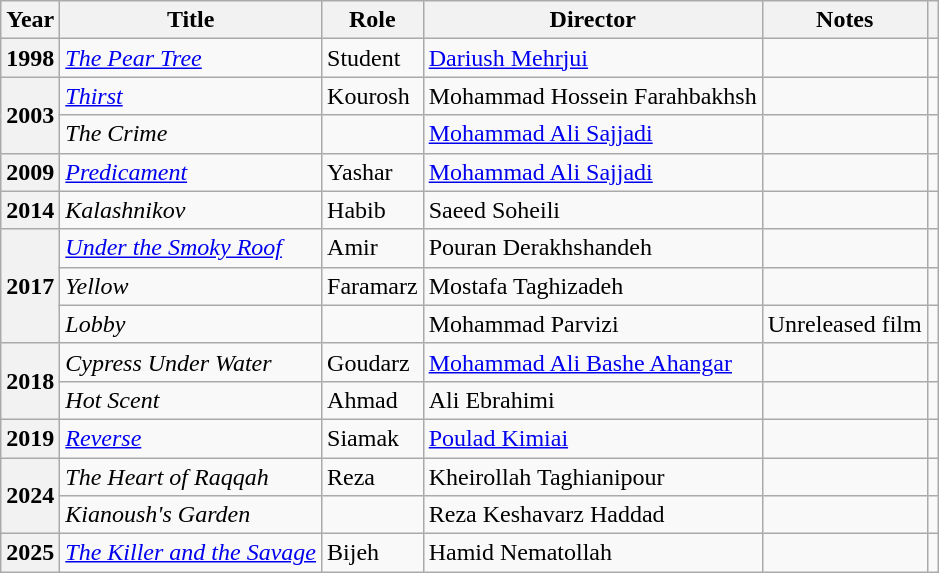<table class="wikitable plainrowheaders sortable" style="font-size:100%">
<tr>
<th scope="col">Year</th>
<th scope="col">Title</th>
<th scope="col">Role</th>
<th scope="col">Director</th>
<th class="unsortable" scope="col">Notes</th>
<th class="unsortable" scope="col"></th>
</tr>
<tr>
<th scope="row">1998</th>
<td><em><a href='#'>The Pear Tree</a></em></td>
<td>Student</td>
<td><a href='#'>Dariush Mehrjui</a></td>
<td></td>
<td></td>
</tr>
<tr>
<th rowspan="2" scope="row">2003</th>
<td><em><a href='#'>Thirst</a></em></td>
<td>Kourosh</td>
<td>Mohammad Hossein Farahbakhsh</td>
<td></td>
<td></td>
</tr>
<tr>
<td><em>The Crime</em></td>
<td></td>
<td><a href='#'>Mohammad Ali Sajjadi</a></td>
<td></td>
<td></td>
</tr>
<tr>
<th scope="row">2009</th>
<td><a href='#'><em>Predicament</em></a></td>
<td>Yashar</td>
<td><a href='#'>Mohammad Ali Sajjadi</a></td>
<td></td>
<td></td>
</tr>
<tr>
<th scope="row">2014</th>
<td><em>Kalashnikov</em></td>
<td>Habib</td>
<td>Saeed Soheili</td>
<td></td>
<td></td>
</tr>
<tr>
<th rowspan="3" scope="row">2017</th>
<td><em><a href='#'>Under the Smoky Roof</a></em></td>
<td>Amir</td>
<td>Pouran Derakhshandeh</td>
<td></td>
<td></td>
</tr>
<tr>
<td><em>Yellow</em></td>
<td>Faramarz</td>
<td>Mostafa Taghizadeh</td>
<td></td>
<td></td>
</tr>
<tr>
<td><em>Lobby</em></td>
<td></td>
<td>Mohammad Parvizi</td>
<td>Unreleased film</td>
<td></td>
</tr>
<tr>
<th rowspan="2" scope="row">2018</th>
<td><em>Cypress Under Water</em></td>
<td>Goudarz</td>
<td><a href='#'>Mohammad Ali Bashe Ahangar</a></td>
<td></td>
<td></td>
</tr>
<tr>
<td><em>Hot Scent</em></td>
<td>Ahmad</td>
<td>Ali Ebrahimi</td>
<td></td>
<td></td>
</tr>
<tr>
<th scope="row">2019</th>
<td><em><a href='#'>Reverse</a></em></td>
<td>Siamak</td>
<td><a href='#'>Poulad Kimiai</a></td>
<td></td>
<td></td>
</tr>
<tr>
<th rowspan="2" scope="row">2024</th>
<td><em>The Heart of Raqqah</em></td>
<td>Reza</td>
<td>Kheirollah Taghianipour</td>
<td></td>
<td></td>
</tr>
<tr>
<td><em>Kianoush's Garden</em></td>
<td></td>
<td>Reza Keshavarz Haddad</td>
<td></td>
<td></td>
</tr>
<tr>
<th scope="row">2025</th>
<td><em><a href='#'>The Killer and the Savage</a></em></td>
<td>Bijeh</td>
<td>Hamid Nematollah</td>
<td></td>
<td></td>
</tr>
</table>
